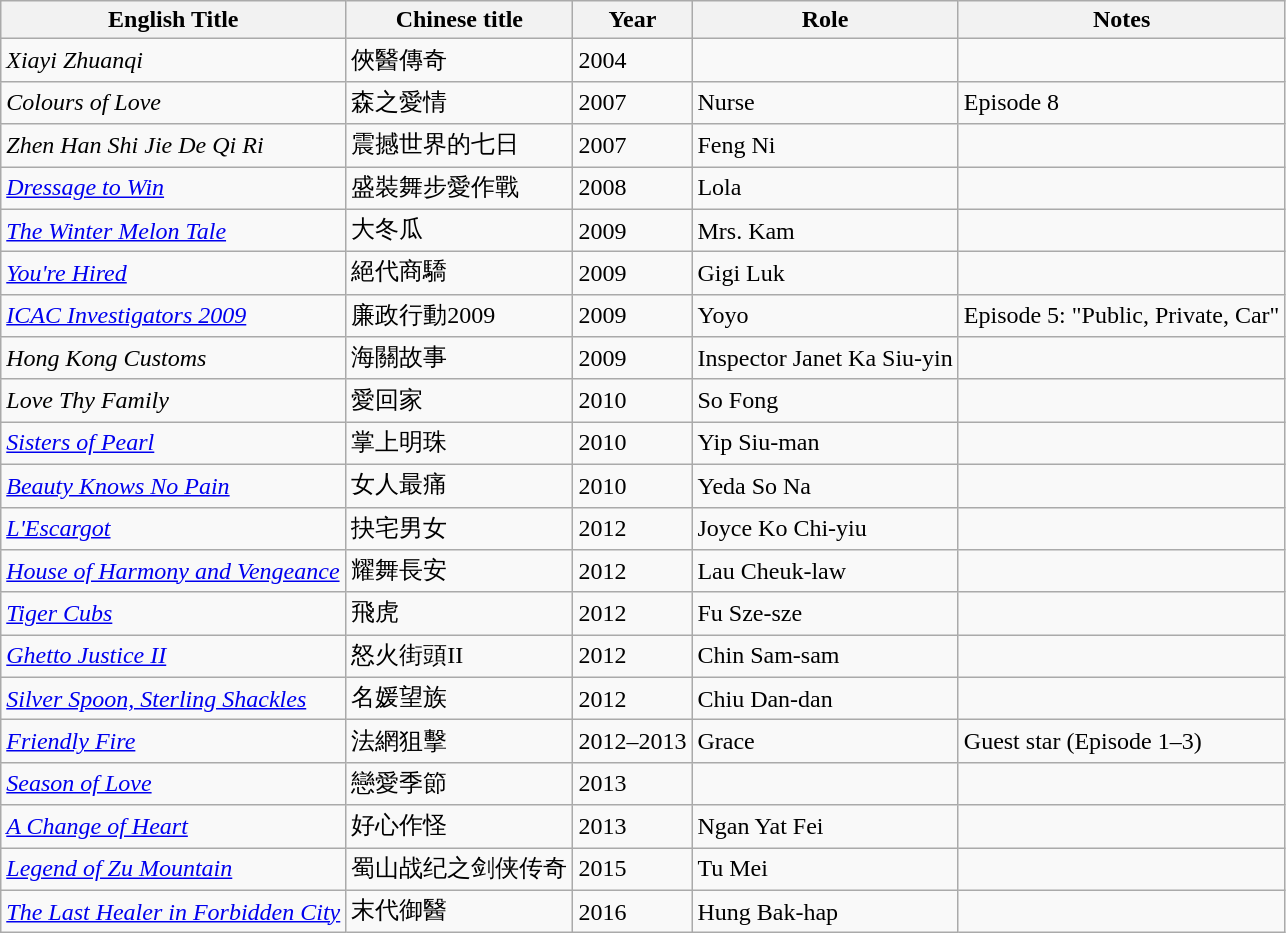<table class="wikitable plainrowheaders sortable">
<tr>
<th scope="col">English Title</th>
<th scope="col">Chinese title</th>
<th scope="col">Year</th>
<th scope="col">Role</th>
<th scope="col" class="unsortable">Notes</th>
</tr>
<tr>
<td><em>Xiayi Zhuanqi</em></td>
<td>俠醫傳奇</td>
<td>2004</td>
<td></td>
<td></td>
</tr>
<tr>
<td><em>Colours of Love</em></td>
<td>森之愛情</td>
<td>2007</td>
<td>Nurse</td>
<td>Episode 8</td>
</tr>
<tr>
<td><em>Zhen Han Shi Jie De Qi Ri</em></td>
<td>震撼世界的七日</td>
<td>2007</td>
<td>Feng Ni</td>
<td></td>
</tr>
<tr>
<td><em><a href='#'>Dressage to Win</a></em></td>
<td>盛裝舞步愛作戰</td>
<td>2008</td>
<td>Lola</td>
<td></td>
</tr>
<tr>
<td><em><a href='#'>The Winter Melon Tale</a></em></td>
<td>大冬瓜</td>
<td>2009</td>
<td>Mrs. Kam</td>
<td></td>
</tr>
<tr>
<td><em><a href='#'>You're Hired</a></em></td>
<td>絕代商驕</td>
<td>2009</td>
<td>Gigi Luk</td>
<td></td>
</tr>
<tr>
<td><em><a href='#'>ICAC Investigators 2009</a></em></td>
<td>廉政行動2009</td>
<td>2009</td>
<td>Yoyo</td>
<td>Episode 5: "Public, Private, Car"</td>
</tr>
<tr>
<td><em>Hong Kong Customs</em></td>
<td>海關故事</td>
<td>2009</td>
<td>Inspector Janet Ka Siu-yin</td>
<td></td>
</tr>
<tr>
<td><em>Love Thy Family</em></td>
<td>愛回家</td>
<td>2010</td>
<td>So Fong</td>
<td></td>
</tr>
<tr>
<td><em><a href='#'>Sisters of Pearl</a></em></td>
<td>掌上明珠</td>
<td>2010</td>
<td>Yip Siu-man</td>
<td></td>
</tr>
<tr>
<td><em><a href='#'>Beauty Knows No Pain</a></em></td>
<td>女人最痛</td>
<td>2010</td>
<td>Yeda So Na</td>
<td></td>
</tr>
<tr>
<td><em><a href='#'>L'Escargot</a></em></td>
<td>抉宅男女</td>
<td>2012</td>
<td>Joyce Ko Chi-yiu</td>
<td></td>
</tr>
<tr>
<td><em><a href='#'>House of Harmony and Vengeance</a></em></td>
<td>耀舞長安</td>
<td>2012</td>
<td>Lau Cheuk-law</td>
<td></td>
</tr>
<tr>
<td><em><a href='#'>Tiger Cubs</a></em></td>
<td>飛虎</td>
<td>2012</td>
<td>Fu Sze-sze</td>
<td></td>
</tr>
<tr>
<td><em><a href='#'>Ghetto Justice II</a></em></td>
<td>怒火街頭II</td>
<td>2012</td>
<td>Chin Sam-sam</td>
<td></td>
</tr>
<tr>
<td><em><a href='#'>Silver Spoon, Sterling Shackles</a></em></td>
<td>名媛望族</td>
<td>2012</td>
<td>Chiu Dan-dan</td>
<td></td>
</tr>
<tr>
<td><em><a href='#'>Friendly Fire</a></em></td>
<td>法網狙擊</td>
<td>2012–2013</td>
<td>Grace</td>
<td>Guest star (Episode 1–3)</td>
</tr>
<tr>
<td><em><a href='#'>Season of Love</a></em></td>
<td>戀愛季節</td>
<td>2013</td>
<td></td>
<td></td>
</tr>
<tr>
<td><em><a href='#'>A Change of Heart</a></em></td>
<td>好心作怪</td>
<td>2013</td>
<td>Ngan Yat Fei</td>
<td></td>
</tr>
<tr>
<td><em><a href='#'>Legend of Zu Mountain</a></em></td>
<td>蜀山战纪之剑侠传奇</td>
<td>2015</td>
<td>Tu Mei</td>
<td></td>
</tr>
<tr>
<td><em><a href='#'>The Last Healer in Forbidden City</a></em></td>
<td>末代御醫</td>
<td>2016</td>
<td>Hung Bak-hap</td>
<td></td>
</tr>
</table>
